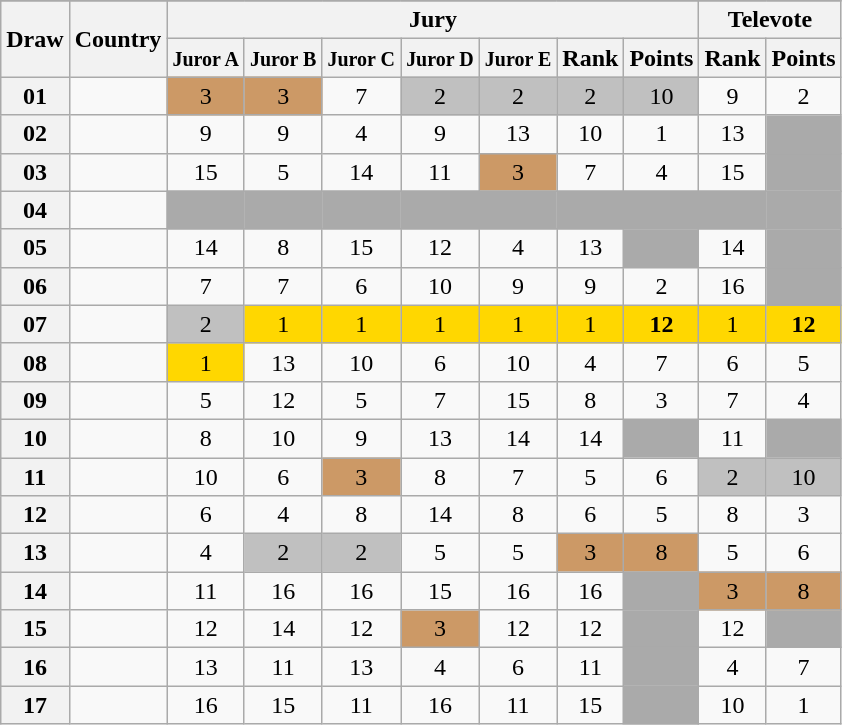<table class="sortable wikitable collapsible plainrowheaders" style="text-align:center;">
<tr>
</tr>
<tr>
<th scope="col" rowspan="2">Draw</th>
<th scope="col" rowspan="2">Country</th>
<th scope="col" colspan="7">Jury</th>
<th scope="col" colspan="2">Televote</th>
</tr>
<tr>
<th scope="col"><small>Juror A</small></th>
<th scope="col"><small>Juror B</small></th>
<th scope="col"><small>Juror C</small></th>
<th scope="col"><small>Juror D</small></th>
<th scope="col"><small>Juror E</small></th>
<th scope="col">Rank</th>
<th scope="col">Points</th>
<th scope="col">Rank</th>
<th scope="col">Points</th>
</tr>
<tr>
<th scope="row" style="text-align:center;">01</th>
<td style="text-align:left;"></td>
<td style="background:#CC9966;">3</td>
<td style="background:#CC9966;">3</td>
<td>7</td>
<td style="background:silver;">2</td>
<td style="background:silver;">2</td>
<td style="background:silver;">2</td>
<td style="background:silver;">10</td>
<td>9</td>
<td>2</td>
</tr>
<tr>
<th scope="row" style="text-align:center;">02</th>
<td style="text-align:left;"></td>
<td>9</td>
<td>9</td>
<td>4</td>
<td>9</td>
<td>13</td>
<td>10</td>
<td>1</td>
<td>13</td>
<td style="background:#AAAAAA;"></td>
</tr>
<tr>
<th scope="row" style="text-align:center;">03</th>
<td style="text-align:left;"></td>
<td>15</td>
<td>5</td>
<td>14</td>
<td>11</td>
<td style="background:#CC9966;">3</td>
<td>7</td>
<td>4</td>
<td>15</td>
<td style="background:#AAAAAA;"></td>
</tr>
<tr class="sortbottom">
<th scope="row" style="text-align:center;">04</th>
<td style="text-align:left;"></td>
<td style="background:#AAAAAA;"></td>
<td style="background:#AAAAAA;"></td>
<td style="background:#AAAAAA;"></td>
<td style="background:#AAAAAA;"></td>
<td style="background:#AAAAAA;"></td>
<td style="background:#AAAAAA;"></td>
<td style="background:#AAAAAA;"></td>
<td style="background:#AAAAAA;"></td>
<td style="background:#AAAAAA;"></td>
</tr>
<tr>
<th scope="row" style="text-align:center;">05</th>
<td style="text-align:left;"></td>
<td>14</td>
<td>8</td>
<td>15</td>
<td>12</td>
<td>4</td>
<td>13</td>
<td style="background:#AAAAAA;"></td>
<td>14</td>
<td style="background:#AAAAAA;"></td>
</tr>
<tr>
<th scope="row" style="text-align:center;">06</th>
<td style="text-align:left;"></td>
<td>7</td>
<td>7</td>
<td>6</td>
<td>10</td>
<td>9</td>
<td>9</td>
<td>2</td>
<td>16</td>
<td style="background:#AAAAAA;"></td>
</tr>
<tr>
<th scope="row" style="text-align:center;">07</th>
<td style="text-align:left;"></td>
<td style="background:silver;">2</td>
<td style="background:gold;">1</td>
<td style="background:gold;">1</td>
<td style="background:gold;">1</td>
<td style="background:gold;">1</td>
<td style="background:gold;">1</td>
<td style="background:gold;"><strong>12</strong></td>
<td style="background:gold;">1</td>
<td style="background:gold;"><strong>12</strong></td>
</tr>
<tr>
<th scope="row" style="text-align:center;">08</th>
<td style="text-align:left;"></td>
<td style="background:gold;">1</td>
<td>13</td>
<td>10</td>
<td>6</td>
<td>10</td>
<td>4</td>
<td>7</td>
<td>6</td>
<td>5</td>
</tr>
<tr>
<th scope="row" style="text-align:center;">09</th>
<td style="text-align:left;"></td>
<td>5</td>
<td>12</td>
<td>5</td>
<td>7</td>
<td>15</td>
<td>8</td>
<td>3</td>
<td>7</td>
<td>4</td>
</tr>
<tr>
<th scope="row" style="text-align:center;">10</th>
<td style="text-align:left;"></td>
<td>8</td>
<td>10</td>
<td>9</td>
<td>13</td>
<td>14</td>
<td>14</td>
<td style="background:#AAAAAA;"></td>
<td>11</td>
<td style="background:#AAAAAA;"></td>
</tr>
<tr>
<th scope="row" style="text-align:center;">11</th>
<td style="text-align:left;"></td>
<td>10</td>
<td>6</td>
<td style="background:#CC9966;">3</td>
<td>8</td>
<td>7</td>
<td>5</td>
<td>6</td>
<td style="background:silver;">2</td>
<td style="background:silver;">10</td>
</tr>
<tr>
<th scope="row" style="text-align:center;">12</th>
<td style="text-align:left;"></td>
<td>6</td>
<td>4</td>
<td>8</td>
<td>14</td>
<td>8</td>
<td>6</td>
<td>5</td>
<td>8</td>
<td>3</td>
</tr>
<tr>
<th scope="row" style="text-align:center;">13</th>
<td style="text-align:left;"></td>
<td>4</td>
<td style="background:silver;">2</td>
<td style="background:silver;">2</td>
<td>5</td>
<td>5</td>
<td style="background:#CC9966;">3</td>
<td style="background:#CC9966;">8</td>
<td>5</td>
<td>6</td>
</tr>
<tr>
<th scope="row" style="text-align:center;">14</th>
<td style="text-align:left;"></td>
<td>11</td>
<td>16</td>
<td>16</td>
<td>15</td>
<td>16</td>
<td>16</td>
<td style="background:#AAAAAA;"></td>
<td style="background:#CC9966;">3</td>
<td style="background:#CC9966;">8</td>
</tr>
<tr>
<th scope="row" style="text-align:center;">15</th>
<td style="text-align:left;"></td>
<td>12</td>
<td>14</td>
<td>12</td>
<td style="background:#CC9966;">3</td>
<td>12</td>
<td>12</td>
<td style="background:#AAAAAA;"></td>
<td>12</td>
<td style="background:#AAAAAA;"></td>
</tr>
<tr>
<th scope="row" style="text-align:center;">16</th>
<td style="text-align:left;"></td>
<td>13</td>
<td>11</td>
<td>13</td>
<td>4</td>
<td>6</td>
<td>11</td>
<td style="background:#AAAAAA;"></td>
<td>4</td>
<td>7</td>
</tr>
<tr>
<th scope="row" style="text-align:center;">17</th>
<td style="text-align:left;"></td>
<td>16</td>
<td>15</td>
<td>11</td>
<td>16</td>
<td>11</td>
<td>15</td>
<td style="background:#AAAAAA;"></td>
<td>10</td>
<td>1</td>
</tr>
</table>
